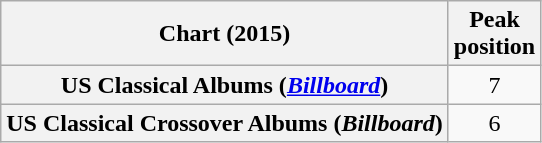<table class="wikitable sortable plainrowheaders">
<tr>
<th scope="col">Chart (2015)</th>
<th scope="col">Peak<br>position</th>
</tr>
<tr>
<th scope="row">US Classical Albums (<em><a href='#'>Billboard</a></em>)</th>
<td style="text-align:center;">7</td>
</tr>
<tr>
<th scope="row">US Classical Crossover Albums (<em>Billboard</em>)</th>
<td style="text-align:center;">6</td>
</tr>
</table>
